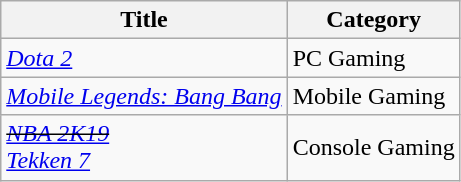<table class="wikitable">
<tr>
<th>Title</th>
<th>Category</th>
</tr>
<tr>
<td><em><a href='#'>Dota 2</a></em></td>
<td>PC Gaming</td>
</tr>
<tr>
<td><em><a href='#'>Mobile Legends: Bang Bang</a></em></td>
<td>Mobile Gaming</td>
</tr>
<tr>
<td><s><em><a href='#'>NBA 2K19</a></em></s><br><em><a href='#'>Tekken 7</a></em></td>
<td>Console Gaming</td>
</tr>
</table>
